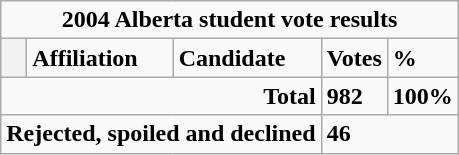<table class="wikitable">
<tr>
<td colspan="5" align="center"><strong>2004 Alberta student vote results</strong></td>
</tr>
<tr>
<th style="width: 10px;"></th>
<td><strong>Affiliation</strong></td>
<td><strong>Candidate</strong></td>
<td><strong>Votes</strong></td>
<td><strong>%</strong><br>



</td>
</tr>
<tr>
<td colspan="3" align ="right"><strong>Total</strong></td>
<td><strong>982</strong></td>
<td><strong>100%</strong></td>
</tr>
<tr>
<td colspan="3" align="right"><strong>Rejected, spoiled and declined</strong></td>
<td colspan="2"><strong>46</strong></td>
</tr>
</table>
